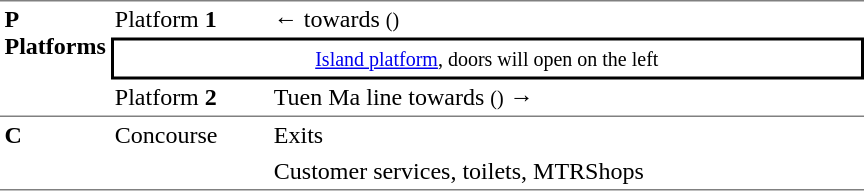<table border=0 cellspacing=0 cellpadding=3>
<tr>
<td style="border-top:solid 1px gray;border-bottom:solid 1px gray;width:50px;vertical-align:top;" rowspan=3><strong>P<br>Platforms</strong></td>
<td style="border-top:solid 1px gray;width:100px;">Platform <span><strong>1</strong></span></td>
<td style="border-top:solid 1px gray;width:390px;">←  towards  <small>()</small></td>
</tr>
<tr>
<td style="border-top:solid 2px black;border-right:solid 2px black;border-left:solid 2px black;border-bottom:solid 2px black;text-align:center;" colspan=2><small><a href='#'>Island platform</a>, doors will open on the left</small></td>
</tr>
<tr>
<td style="border-bottom:solid 1px gray;">Platform <span><strong>2</strong></span></td>
<td style="border-bottom:solid 1px gray;">  Tuen Ma line towards  <small>()</small> →</td>
</tr>
<tr>
<td style="border-bottom:solid 1px gray;vertical-align:top;" rowspan=2><strong>C</strong></td>
<td style="border-bottom:solid 1px gray;vertical-align:top;" rowspan=2>Concourse</td>
<td>Exits</td>
</tr>
<tr>
<td style="border-bottom:solid 1px gray;">Customer services, toilets, MTRShops</td>
</tr>
</table>
